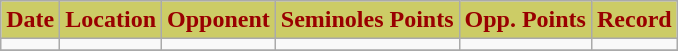<table class="wikitable" style="text-align:center">
<tr>
<th style=" background:#CCCC66;color:#990000;">Date</th>
<th style=" background:#CCCC66;color:#990000;">Location</th>
<th style=" background:#CCCC66;color:#990000;">Opponent</th>
<th style=" background:#CCCC66;color:#990000;">Seminoles Points</th>
<th style=" background:#CCCC66;color:#990000;">Opp. Points</th>
<th style=" background:#CCCC66;color:#990000;">Record</th>
</tr>
<tr>
<td></td>
<td></td>
<td></td>
<td></td>
<td></td>
<td></td>
</tr>
<tr>
</tr>
</table>
